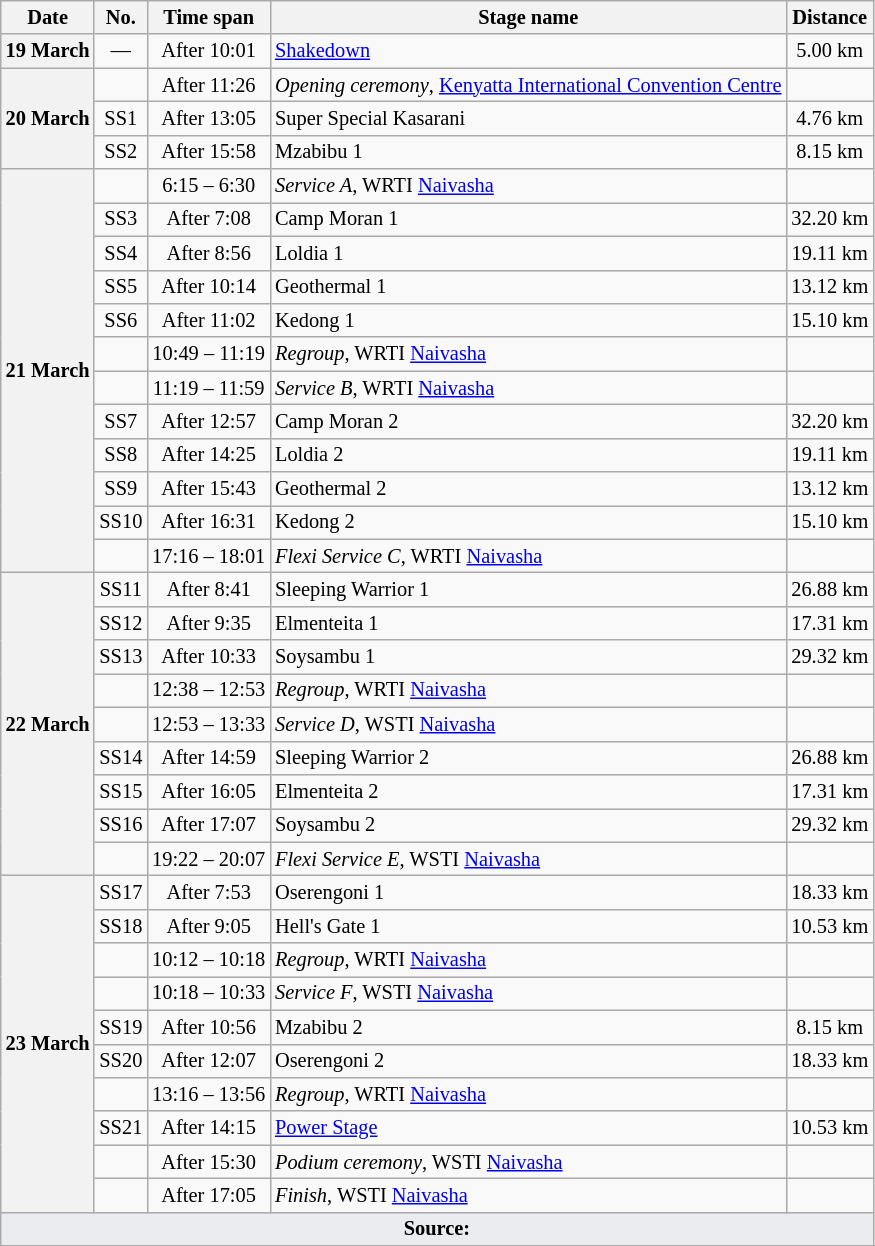<table class="wikitable" style="font-size: 85%;">
<tr>
<th>Date</th>
<th>No.</th>
<th>Time span</th>
<th>Stage name</th>
<th>Distance</th>
</tr>
<tr>
<th>19 March</th>
<td align="center">—</td>
<td align="center">After 10:01</td>
<td><a href='#'>Shakedown</a></td>
<td align="center">5.00 km</td>
</tr>
<tr>
<th rowspan="3">20 March</th>
<td align="center"></td>
<td align="center">After 11:26</td>
<td><em>Opening ceremony</em>, <a href='#'>Kenyatta International Convention Centre</a></td>
<td></td>
</tr>
<tr>
<td align="center">SS1</td>
<td align="center">After 13:05</td>
<td>Super Special Kasarani</td>
<td align="center">4.76 km</td>
</tr>
<tr>
<td align="center">SS2</td>
<td align="center">After 15:58</td>
<td>Mzabibu 1</td>
<td align="center">8.15 km</td>
</tr>
<tr>
<th rowspan="12">21 March</th>
<td align="center"></td>
<td align="center">6:15 – 6:30</td>
<td><em>Service A</em>, WRTI <a href='#'>Naivasha</a></td>
<td></td>
</tr>
<tr>
<td align="center">SS3</td>
<td align="center">After 7:08</td>
<td>Camp Moran 1</td>
<td align="center">32.20 km</td>
</tr>
<tr>
<td align="center">SS4</td>
<td align="center">After 8:56</td>
<td>Loldia 1</td>
<td align="center">19.11 km</td>
</tr>
<tr>
<td align="center">SS5</td>
<td align="center">After 10:14</td>
<td>Geothermal 1</td>
<td align="center">13.12 km</td>
</tr>
<tr>
<td align="center">SS6</td>
<td align="center">After 11:02</td>
<td>Kedong 1</td>
<td align="center">15.10 km</td>
</tr>
<tr>
<td align="center"></td>
<td align="center">10:49 – 11:19</td>
<td><em>Regroup</em>, WRTI <a href='#'>Naivasha</a></td>
<td></td>
</tr>
<tr>
<td align="center"></td>
<td align="center">11:19 – 11:59</td>
<td><em>Service B</em>, WRTI <a href='#'>Naivasha</a></td>
<td></td>
</tr>
<tr>
<td align="center">SS7</td>
<td align="center">After 12:57</td>
<td>Camp Moran 2</td>
<td align="center">32.20 km</td>
</tr>
<tr>
<td align="center">SS8</td>
<td align="center">After 14:25</td>
<td>Loldia 2</td>
<td align="center">19.11 km</td>
</tr>
<tr>
<td align="center">SS9</td>
<td align="center">After 15:43</td>
<td>Geothermal 2</td>
<td align="center">13.12 km</td>
</tr>
<tr>
<td align="center">SS10</td>
<td align="center">After 16:31</td>
<td>Kedong 2</td>
<td align="center">15.10 km</td>
</tr>
<tr>
<td align="center"></td>
<td align="center">17:16 – 18:01</td>
<td><em>Flexi Service C</em>, WRTI <a href='#'>Naivasha</a></td>
<td></td>
</tr>
<tr>
<th rowspan="9">22 March</th>
<td align="center">SS11</td>
<td align="center">After 8:41</td>
<td>Sleeping Warrior 1</td>
<td align="center">26.88 km</td>
</tr>
<tr>
<td align="center">SS12</td>
<td align="center">After 9:35</td>
<td>Elmenteita 1</td>
<td align="center">17.31 km</td>
</tr>
<tr>
<td align="center">SS13</td>
<td align="center">After 10:33</td>
<td>Soysambu 1</td>
<td align="center">29.32 km</td>
</tr>
<tr>
<td align="center"></td>
<td align="center">12:38 – 12:53</td>
<td><em>Regroup</em>, WRTI <a href='#'>Naivasha</a></td>
<td></td>
</tr>
<tr>
<td align="center"></td>
<td align="center">12:53 – 13:33</td>
<td><em>Service D</em>, WSTI <a href='#'>Naivasha</a></td>
<td></td>
</tr>
<tr>
<td align="center">SS14</td>
<td align="center">After 14:59</td>
<td>Sleeping Warrior 2</td>
<td align="center">26.88 km</td>
</tr>
<tr>
<td align="center">SS15</td>
<td align="center">After 16:05</td>
<td>Elmenteita 2</td>
<td align="center">17.31 km</td>
</tr>
<tr>
<td align="center">SS16</td>
<td align="center">After 17:07</td>
<td>Soysambu 2</td>
<td align="center">29.32 km</td>
</tr>
<tr>
<td align="center"></td>
<td align="center">19:22 – 20:07</td>
<td><em>Flexi Service E</em>, WSTI <a href='#'>Naivasha</a></td>
<td></td>
</tr>
<tr>
<th rowspan="10">23 March</th>
<td align="center">SS17</td>
<td align="center">After 7:53</td>
<td>Oserengoni 1</td>
<td align="center">18.33 km</td>
</tr>
<tr>
<td align="center">SS18</td>
<td align="center">After 9:05</td>
<td>Hell's Gate 1</td>
<td align="center">10.53 km</td>
</tr>
<tr>
<td align="center"></td>
<td align="center">10:12 – 10:18</td>
<td><em>Regroup</em>, WRTI <a href='#'>Naivasha</a></td>
<td></td>
</tr>
<tr>
<td align="center"></td>
<td align="center">10:18 – 10:33</td>
<td><em>Service F</em>, WSTI <a href='#'>Naivasha</a></td>
<td></td>
</tr>
<tr>
<td align="center">SS19</td>
<td align="center">After 10:56</td>
<td>Mzabibu 2</td>
<td align="center">8.15 km</td>
</tr>
<tr>
<td align="center">SS20</td>
<td align="center">After 12:07</td>
<td>Oserengoni 2</td>
<td align="center">18.33 km</td>
</tr>
<tr>
<td align="center"></td>
<td align="center">13:16 – 13:56</td>
<td><em>Regroup</em>, WRTI <a href='#'>Naivasha</a></td>
<td></td>
</tr>
<tr>
<td align="center">SS21</td>
<td align="center">After 14:15</td>
<td><a href='#'>Power Stage</a></td>
<td align="center">10.53 km</td>
</tr>
<tr>
<td align="center"></td>
<td align="center">After 15:30</td>
<td><em>Podium ceremony</em>, WSTI <a href='#'>Naivasha</a></td>
<td></td>
</tr>
<tr>
<td align="center"></td>
<td align="center">After 17:05</td>
<td><em>Finish</em>, WSTI <a href='#'>Naivasha</a></td>
<td></td>
</tr>
<tr>
<td colspan="5" style="background-color:#EAECF0;text-align:center"><strong>Source:</strong></td>
</tr>
<tr>
</tr>
</table>
